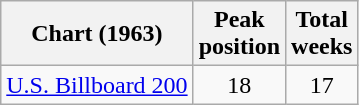<table class="wikitable sortable">
<tr>
<th>Chart (1963)</th>
<th>Peak<br>position</th>
<th>Total<br>weeks</th>
</tr>
<tr>
<td align="left"><a href='#'>U.S. Billboard 200</a></td>
<td style="text-align:center;">18</td>
<td style="text-align:center;">17</td>
</tr>
</table>
